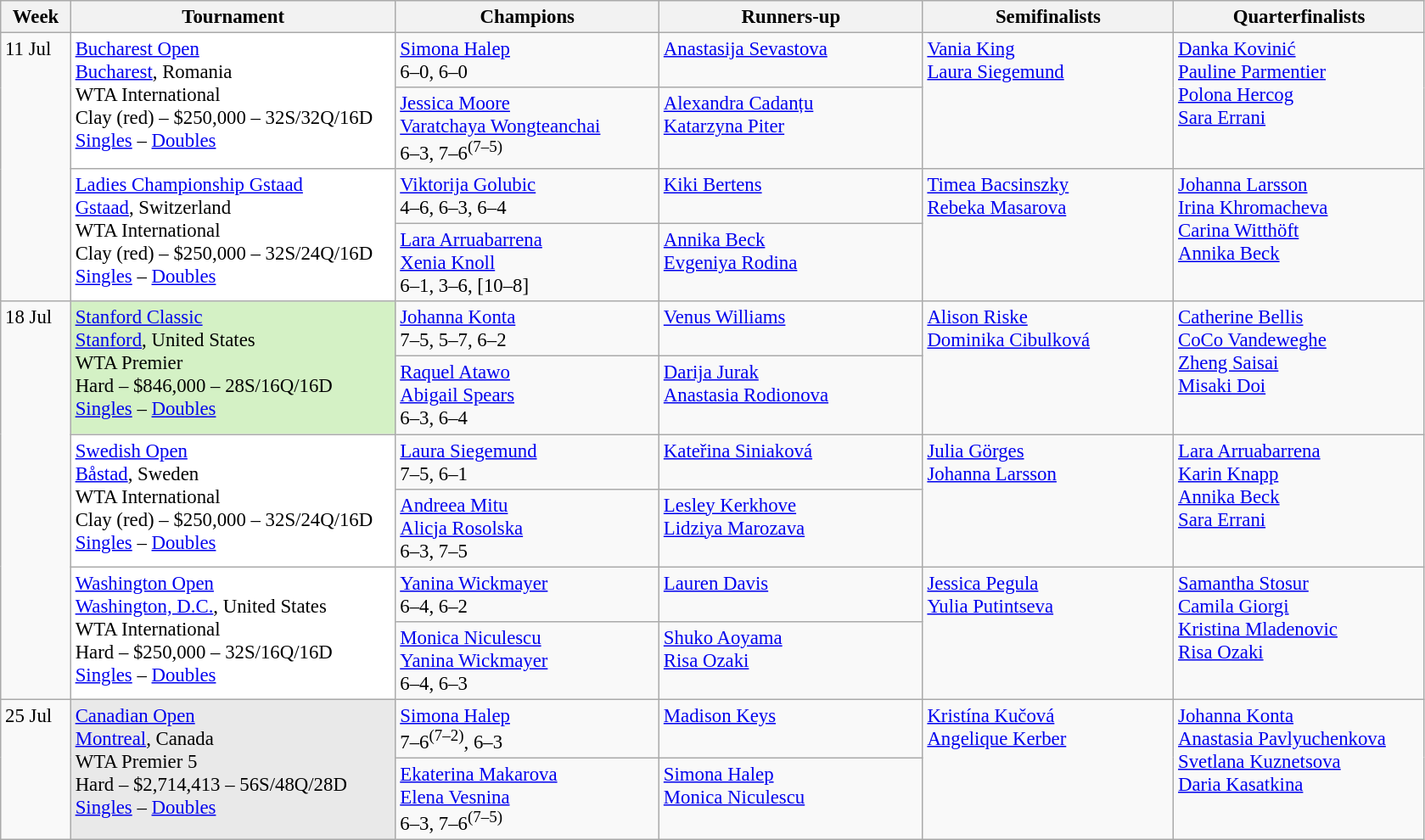<table class=wikitable style=font-size:95%>
<tr>
<th style="width:48px;">Week</th>
<th style="width:248px;">Tournament</th>
<th style="width:200px;">Champions</th>
<th style="width:200px;">Runners-up</th>
<th style="width:190px;">Semifinalists</th>
<th style="width:190px;">Quarterfinalists</th>
</tr>
<tr valign=top>
<td rowspan=4>11 Jul</td>
<td style="background:#fff;" rowspan="2"><a href='#'>Bucharest Open</a> <br>  <a href='#'>Bucharest</a>, Romania<br>WTA International<br>Clay (red) – $250,000 – 32S/32Q/16D<br><a href='#'>Singles</a> – <a href='#'>Doubles</a></td>
<td> <a href='#'>Simona Halep</a> <br>6–0, 6–0</td>
<td> <a href='#'>Anastasija Sevastova</a></td>
<td rowspan=2> <a href='#'>Vania King</a> <br>  <a href='#'>Laura Siegemund</a></td>
<td rowspan=2> <a href='#'>Danka Kovinić</a><br> <a href='#'>Pauline Parmentier</a> <br> <a href='#'>Polona Hercog</a> <br>  <a href='#'>Sara Errani</a></td>
</tr>
<tr valign=top>
<td> <a href='#'>Jessica Moore</a> <br>  <a href='#'>Varatchaya Wongteanchai</a> <br> 6–3, 7–6<sup>(7–5)</sup></td>
<td> <a href='#'>Alexandra Cadanțu</a> <br>  <a href='#'>Katarzyna Piter</a></td>
</tr>
<tr valign=top>
<td style="background:#fff;" rowspan="2"><a href='#'>Ladies Championship Gstaad</a><br> <a href='#'>Gstaad</a>, Switzerland<br>WTA International<br>Clay (red) – $250,000 – 32S/24Q/16D<br><a href='#'>Singles</a> – <a href='#'>Doubles</a></td>
<td> <a href='#'>Viktorija Golubic</a> <br> 4–6, 6–3, 6–4</td>
<td> <a href='#'>Kiki Bertens</a></td>
<td rowspan=2> <a href='#'>Timea Bacsinszky</a><br>  <a href='#'>Rebeka Masarova</a></td>
<td rowspan=2> <a href='#'>Johanna Larsson</a> <br> <a href='#'>Irina Khromacheva</a> <br> <a href='#'>Carina Witthöft</a><br>  <a href='#'>Annika Beck</a></td>
</tr>
<tr valign=top>
<td> <a href='#'>Lara Arruabarrena</a> <br>  <a href='#'>Xenia Knoll</a> <br> 6–1, 3–6, [10–8]</td>
<td> <a href='#'>Annika Beck</a> <br>  <a href='#'>Evgeniya Rodina</a></td>
</tr>
<tr valign=top>
<td rowspan=6>18 Jul</td>
<td style="background:#d4f1c5;" rowspan="2"><a href='#'>Stanford Classic</a><br> <a href='#'>Stanford</a>, United States<br>WTA Premier<br>Hard – $846,000 – 28S/16Q/16D<br><a href='#'>Singles</a> – <a href='#'>Doubles</a></td>
<td> <a href='#'>Johanna Konta</a> <br> 7–5, 5–7, 6–2</td>
<td> <a href='#'>Venus Williams</a></td>
<td rowspan=2> <a href='#'>Alison Riske</a> <br>  <a href='#'>Dominika Cibulková</a></td>
<td rowspan=2> <a href='#'>Catherine Bellis</a> <br> <a href='#'>CoCo Vandeweghe</a> <br> <a href='#'>Zheng Saisai</a><br>  <a href='#'>Misaki Doi</a></td>
</tr>
<tr valign=top>
<td> <a href='#'>Raquel Atawo</a> <br>  <a href='#'>Abigail Spears</a> <br> 6–3, 6–4</td>
<td> <a href='#'>Darija Jurak</a> <br>  <a href='#'>Anastasia Rodionova</a></td>
</tr>
<tr valign=top>
<td style="background:#fff;" rowspan="2"><a href='#'>Swedish Open</a><br> <a href='#'>Båstad</a>, Sweden<br>WTA International<br>Clay (red) – $250,000 – 32S/24Q/16D<br><a href='#'>Singles</a> – <a href='#'>Doubles</a></td>
<td> <a href='#'>Laura Siegemund</a><br>7–5, 6–1</td>
<td> <a href='#'>Kateřina Siniaková</a></td>
<td rowspan=2> <a href='#'>Julia Görges</a> <br>  <a href='#'>Johanna Larsson</a></td>
<td rowspan=2> <a href='#'>Lara Arruabarrena</a> <br>  <a href='#'>Karin Knapp</a>  <br>  <a href='#'>Annika Beck</a> <br>  <a href='#'>Sara Errani</a></td>
</tr>
<tr valign=top>
<td> <a href='#'>Andreea Mitu</a> <br>  <a href='#'>Alicja Rosolska</a> <br> 6–3, 7–5</td>
<td> <a href='#'>Lesley Kerkhove</a> <br>  <a href='#'>Lidziya Marozava</a></td>
</tr>
<tr valign=top>
<td style="background:#fff;" rowspan="2"><a href='#'>Washington Open</a><br> <a href='#'>Washington, D.C.</a>, United States<br>WTA International<br>Hard – $250,000 – 32S/16Q/16D<br><a href='#'>Singles</a> – <a href='#'>Doubles</a></td>
<td> <a href='#'>Yanina Wickmayer</a><br>6–4, 6–2</td>
<td> <a href='#'>Lauren Davis</a></td>
<td rowspan=2> <a href='#'>Jessica Pegula</a><br>  <a href='#'>Yulia Putintseva</a></td>
<td rowspan=2> <a href='#'>Samantha Stosur</a> <br>  <a href='#'>Camila Giorgi</a> <br> <a href='#'>Kristina Mladenovic</a><br> <a href='#'>Risa Ozaki</a></td>
</tr>
<tr valign=top>
<td> <a href='#'>Monica Niculescu</a><br>  <a href='#'>Yanina Wickmayer</a> <br> 6–4, 6–3</td>
<td> <a href='#'>Shuko Aoyama</a> <br>  <a href='#'>Risa Ozaki</a></td>
</tr>
<tr valign=top>
<td rowspan=2>25 Jul</td>
<td style="background:#e9e9e9;" rowspan="2"><a href='#'>Canadian Open</a><br> <a href='#'>Montreal</a>, Canada<br>WTA Premier 5<br>Hard – $2,714,413 – 56S/48Q/28D<br><a href='#'>Singles</a> – <a href='#'>Doubles</a></td>
<td> <a href='#'>Simona Halep</a><br>7–6<sup>(7–2)</sup>, 6–3</td>
<td> <a href='#'>Madison Keys</a></td>
<td rowspan=2> <a href='#'>Kristína Kučová</a> <br> <a href='#'>Angelique Kerber</a></td>
<td rowspan=2> <a href='#'>Johanna Konta</a> <br>  <a href='#'>Anastasia Pavlyuchenkova</a> <br>  <a href='#'>Svetlana Kuznetsova</a> <br>  <a href='#'>Daria Kasatkina</a></td>
</tr>
<tr valign=top>
<td> <a href='#'>Ekaterina Makarova</a> <br>  <a href='#'>Elena Vesnina</a> <br> 6–3, 7–6<sup>(7–5)</sup></td>
<td> <a href='#'>Simona Halep</a> <br>  <a href='#'>Monica Niculescu</a></td>
</tr>
</table>
